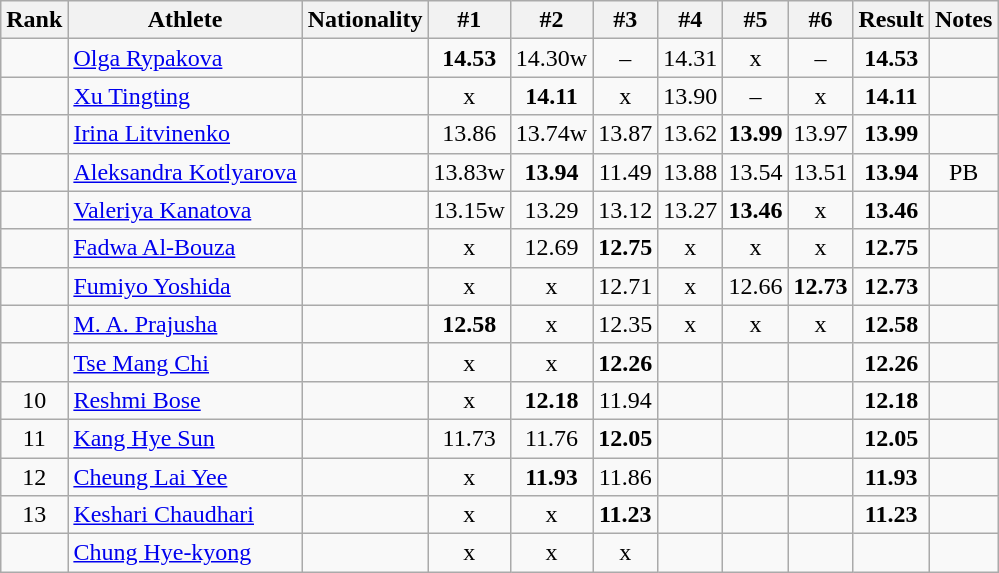<table class="wikitable sortable" style="text-align:center">
<tr>
<th>Rank</th>
<th>Athlete</th>
<th>Nationality</th>
<th>#1</th>
<th>#2</th>
<th>#3</th>
<th>#4</th>
<th>#5</th>
<th>#6</th>
<th>Result</th>
<th>Notes</th>
</tr>
<tr>
<td></td>
<td align="left"><a href='#'>Olga Rypakova</a></td>
<td align=left></td>
<td><strong>14.53</strong></td>
<td>14.30w</td>
<td>–</td>
<td>14.31</td>
<td>x</td>
<td>–</td>
<td><strong>14.53</strong></td>
<td></td>
</tr>
<tr>
<td></td>
<td align="left"><a href='#'>Xu Tingting</a></td>
<td align=left></td>
<td>x</td>
<td><strong>14.11</strong></td>
<td>x</td>
<td>13.90</td>
<td>–</td>
<td>x</td>
<td><strong>14.11</strong></td>
<td></td>
</tr>
<tr>
<td></td>
<td align="left"><a href='#'>Irina Litvinenko</a></td>
<td align=left></td>
<td>13.86</td>
<td>13.74w</td>
<td>13.87</td>
<td>13.62</td>
<td><strong>13.99</strong></td>
<td>13.97</td>
<td><strong>13.99</strong></td>
<td></td>
</tr>
<tr>
<td></td>
<td align="left"><a href='#'>Aleksandra Kotlyarova</a></td>
<td align=left></td>
<td>13.83w</td>
<td><strong>13.94</strong></td>
<td>11.49</td>
<td>13.88</td>
<td>13.54</td>
<td>13.51</td>
<td><strong>13.94</strong></td>
<td>PB</td>
</tr>
<tr>
<td></td>
<td align="left"><a href='#'>Valeriya Kanatova</a></td>
<td align=left></td>
<td>13.15w</td>
<td>13.29</td>
<td>13.12</td>
<td>13.27</td>
<td><strong>13.46</strong></td>
<td>x</td>
<td><strong>13.46</strong></td>
<td></td>
</tr>
<tr>
<td></td>
<td align="left"><a href='#'>Fadwa Al-Bouza</a></td>
<td align=left></td>
<td>x</td>
<td>12.69</td>
<td><strong>12.75</strong></td>
<td>x</td>
<td>x</td>
<td>x</td>
<td><strong>12.75</strong></td>
<td></td>
</tr>
<tr>
<td></td>
<td align="left"><a href='#'>Fumiyo Yoshida</a></td>
<td align=left></td>
<td>x</td>
<td>x</td>
<td>12.71</td>
<td>x</td>
<td>12.66</td>
<td><strong>12.73</strong></td>
<td><strong>12.73</strong></td>
<td></td>
</tr>
<tr>
<td></td>
<td align="left"><a href='#'>M. A. Prajusha</a></td>
<td align=left></td>
<td><strong>12.58</strong></td>
<td>x</td>
<td>12.35</td>
<td>x</td>
<td>x</td>
<td>x</td>
<td><strong>12.58</strong></td>
<td></td>
</tr>
<tr>
<td></td>
<td align="left"><a href='#'>Tse Mang Chi</a></td>
<td align=left></td>
<td>x</td>
<td>x</td>
<td><strong>12.26</strong></td>
<td></td>
<td></td>
<td></td>
<td><strong>12.26</strong></td>
<td></td>
</tr>
<tr>
<td>10</td>
<td align="left"><a href='#'>Reshmi Bose</a></td>
<td align=left></td>
<td>x</td>
<td><strong>12.18</strong></td>
<td>11.94</td>
<td></td>
<td></td>
<td></td>
<td><strong>12.18</strong></td>
<td></td>
</tr>
<tr>
<td>11</td>
<td align="left"><a href='#'>Kang Hye Sun</a></td>
<td align=left></td>
<td>11.73</td>
<td>11.76</td>
<td><strong>12.05</strong></td>
<td></td>
<td></td>
<td></td>
<td><strong>12.05</strong></td>
<td></td>
</tr>
<tr>
<td>12</td>
<td align="left"><a href='#'>Cheung Lai Yee</a></td>
<td align=left></td>
<td>x</td>
<td><strong>11.93</strong></td>
<td>11.86</td>
<td></td>
<td></td>
<td></td>
<td><strong>11.93</strong></td>
<td></td>
</tr>
<tr>
<td>13</td>
<td align="left"><a href='#'>Keshari Chaudhari</a></td>
<td align=left></td>
<td>x</td>
<td>x</td>
<td><strong>11.23</strong></td>
<td></td>
<td></td>
<td></td>
<td><strong>11.23</strong></td>
<td></td>
</tr>
<tr>
<td></td>
<td align="left"><a href='#'>Chung Hye-kyong</a></td>
<td align=left></td>
<td>x</td>
<td>x</td>
<td>x</td>
<td></td>
<td></td>
<td></td>
<td><strong></strong></td>
<td></td>
</tr>
</table>
